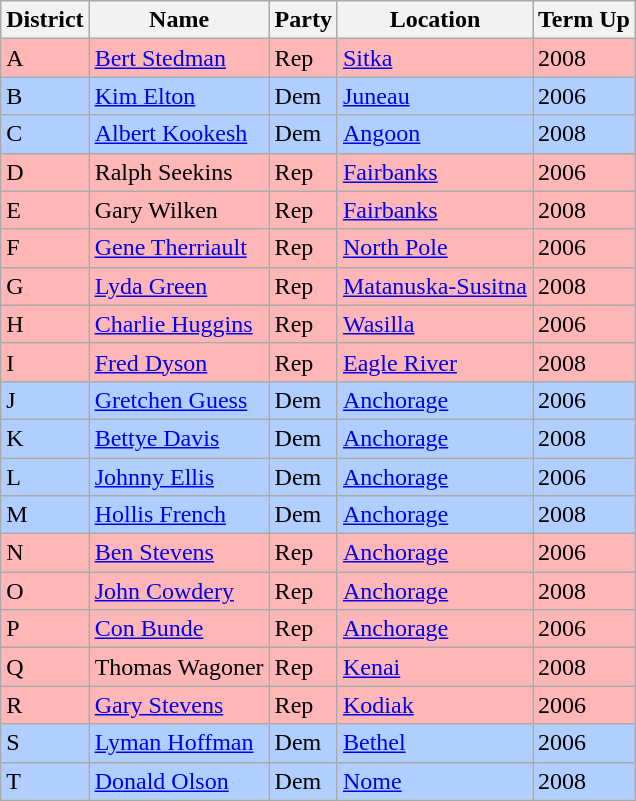<table class="wikitable">
<tr>
<th>District</th>
<th>Name</th>
<th>Party</th>
<th>Location</th>
<th>Term Up</th>
</tr>
<tr style="background-color:#FFB6B6;">
<td>A</td>
<td><a href='#'>Bert Stedman</a></td>
<td>Rep</td>
<td><a href='#'>Sitka</a></td>
<td>2008</td>
</tr>
<tr style="background-color:#B0CEFF;">
<td>B</td>
<td><a href='#'>Kim Elton</a></td>
<td>Dem</td>
<td><a href='#'>Juneau</a></td>
<td>2006</td>
</tr>
<tr style="background-color:#B0CEFF;">
<td>C</td>
<td><a href='#'>Albert Kookesh</a></td>
<td>Dem</td>
<td><a href='#'>Angoon</a></td>
<td>2008</td>
</tr>
<tr style="background-color:#FFB6B6;">
<td>D</td>
<td>Ralph Seekins</td>
<td>Rep</td>
<td><a href='#'>Fairbanks</a></td>
<td>2006</td>
</tr>
<tr style="background-color:#FFB6B6;">
<td>E</td>
<td>Gary Wilken</td>
<td>Rep</td>
<td><a href='#'>Fairbanks</a></td>
<td>2008</td>
</tr>
<tr style="background-color:#FFB6B6;">
<td>F</td>
<td><a href='#'>Gene Therriault</a></td>
<td>Rep</td>
<td><a href='#'>North Pole</a></td>
<td>2006</td>
</tr>
<tr style="background-color:#FFB6B6;">
<td>G</td>
<td><a href='#'>Lyda Green</a></td>
<td>Rep</td>
<td><a href='#'>Matanuska-Susitna</a></td>
<td>2008</td>
</tr>
<tr style="background-color:#FFB6B6;">
<td>H</td>
<td><a href='#'>Charlie Huggins</a></td>
<td>Rep</td>
<td><a href='#'>Wasilla</a></td>
<td>2006</td>
</tr>
<tr style="background-color:#FFB6B6;">
<td>I</td>
<td><a href='#'>Fred Dyson</a></td>
<td>Rep</td>
<td><a href='#'>Eagle River</a></td>
<td>2008</td>
</tr>
<tr style="background-color:#B0CEFF;">
<td>J</td>
<td><a href='#'>Gretchen Guess</a></td>
<td>Dem</td>
<td><a href='#'>Anchorage</a></td>
<td>2006</td>
</tr>
<tr style="background-color:#B0CEFF;">
<td>K</td>
<td><a href='#'>Bettye Davis</a></td>
<td>Dem</td>
<td><a href='#'>Anchorage</a></td>
<td>2008</td>
</tr>
<tr style="background-color:#B0CEFF;">
<td>L</td>
<td><a href='#'>Johnny Ellis</a></td>
<td>Dem</td>
<td><a href='#'>Anchorage</a></td>
<td>2006</td>
</tr>
<tr style="background-color:#B0CEFF;">
<td>M</td>
<td><a href='#'>Hollis French</a></td>
<td>Dem</td>
<td><a href='#'>Anchorage</a></td>
<td>2008</td>
</tr>
<tr style="background-color:#FFB6B6;">
<td>N</td>
<td><a href='#'>Ben Stevens</a></td>
<td>Rep</td>
<td><a href='#'>Anchorage</a></td>
<td>2006</td>
</tr>
<tr style="background-color:#FFB6B6;">
<td>O</td>
<td><a href='#'>John Cowdery</a></td>
<td>Rep</td>
<td><a href='#'>Anchorage</a></td>
<td>2008</td>
</tr>
<tr style="background-color:#FFB6B6;">
<td>P</td>
<td><a href='#'>Con Bunde</a></td>
<td>Rep</td>
<td><a href='#'>Anchorage</a></td>
<td>2006</td>
</tr>
<tr style="background-color:#FFB6B6;">
<td>Q</td>
<td>Thomas Wagoner</td>
<td>Rep</td>
<td><a href='#'>Kenai</a></td>
<td>2008</td>
</tr>
<tr style="background-color:#FFB6B6;">
<td>R</td>
<td><a href='#'>Gary Stevens</a></td>
<td>Rep</td>
<td><a href='#'>Kodiak</a></td>
<td>2006</td>
</tr>
<tr style="background-color:#B0CEFF;">
<td>S</td>
<td><a href='#'>Lyman Hoffman</a></td>
<td>Dem</td>
<td><a href='#'>Bethel</a></td>
<td>2006</td>
</tr>
<tr style="background-color:#B0CEFF;">
<td>T</td>
<td><a href='#'>Donald Olson</a></td>
<td>Dem</td>
<td><a href='#'>Nome</a></td>
<td>2008</td>
</tr>
</table>
